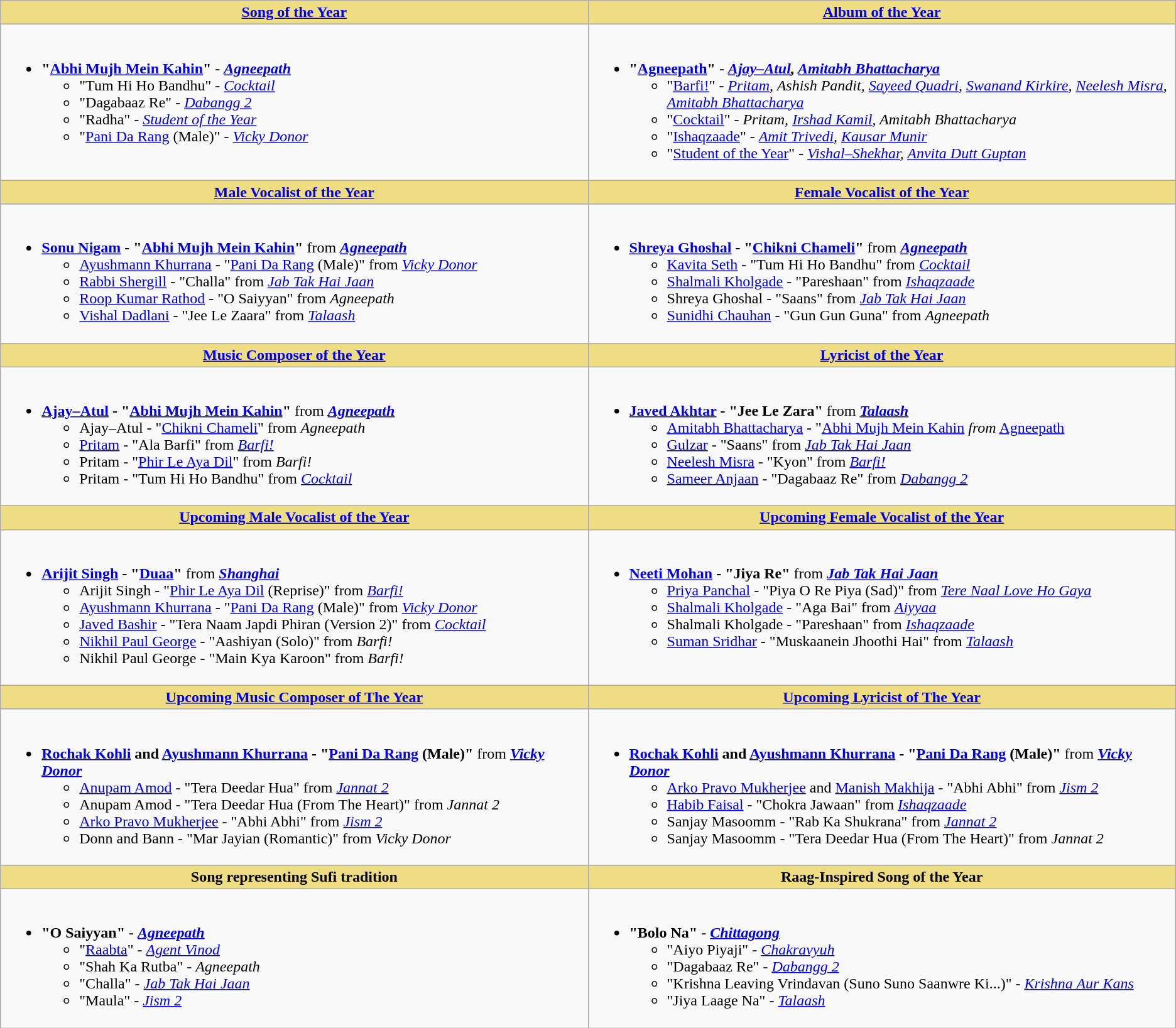<table class="wikitable">
<tr>
<th style="background:#EEDD82; width:50%;"><a href='#'>Song of the Year</a></th>
<th style="background:#EEDD82; width:50%;"><a href='#'>Album of the Year</a></th>
</tr>
<tr>
<td valign="top"><br><ul><li><strong>"<a href='#'>Abhi Mujh Mein Kahin</a>"</strong> - <strong><em><a href='#'>Agneepath</a></em></strong><ul><li>"Tum Hi Ho Bandhu" - <em><a href='#'>Cocktail</a></em></li><li>"Dagabaaz Re" - <em><a href='#'>Dabangg 2</a></em></li><li>"Radha" - <em><a href='#'>Student of the Year</a></em></li><li>"<a href='#'>Pani Da Rang</a> (Male)" - <em><a href='#'>Vicky Donor</a></em></li></ul></li></ul></td>
<td valign="top"><br><ul><li><strong>"<a href='#'>Agneepath</a>"</strong> - <strong><em><a href='#'>Ajay–Atul</a>, <a href='#'>Amitabh Bhattacharya</a></em></strong><ul><li>"<a href='#'>Barfi!</a>" - <em><a href='#'>Pritam</a>, Ashish Pandit, <a href='#'>Sayeed Quadri</a>, <a href='#'>Swanand Kirkire</a>, <a href='#'>Neelesh Misra</a>, <a href='#'>Amitabh Bhattacharya</a></em></li><li>"<a href='#'>Cocktail</a>" - <em>Pritam, <a href='#'>Irshad Kamil</a>, Amitabh Bhattacharya</em></li><li>"<a href='#'>Ishaqzaade</a>" - <em><a href='#'>Amit Trivedi</a>, <a href='#'>Kausar Munir</a></em></li><li>"<a href='#'>Student of the Year</a>" - <em><a href='#'>Vishal–Shekhar</a>, <a href='#'>Anvita Dutt Guptan</a></em></li></ul></li></ul></td>
</tr>
<tr>
<th style="background:#EEDD82;"><a href='#'>Male Vocalist of the Year</a></th>
<th style="background:#EEDD82;"><a href='#'>Female Vocalist of the Year</a></th>
</tr>
<tr>
<td valign="top"><br><ul><li><strong><a href='#'>Sonu Nigam</a> - "<a href='#'>Abhi Mujh Mein Kahin</a>"</strong> from <strong><em><a href='#'>Agneepath</a></em></strong><ul><li><a href='#'>Ayushmann Khurrana</a> - "<a href='#'>Pani Da Rang</a> (Male)" from <em><a href='#'>Vicky Donor</a></em></li><li><a href='#'>Rabbi Shergill</a> - "Challa" from <em><a href='#'>Jab Tak Hai Jaan</a></em></li><li><a href='#'>Roop Kumar Rathod</a> - "O Saiyyan" from <em>Agneepath</em></li><li><a href='#'>Vishal Dadlani</a> - "Jee Le Zaara" from <em><a href='#'>Talaash</a></em></li></ul></li></ul></td>
<td valign="top"><br><ul><li><strong><a href='#'>Shreya Ghoshal</a> - "<a href='#'>Chikni Chameli</a>"</strong> from <strong><em><a href='#'>Agneepath</a></em></strong><ul><li><a href='#'>Kavita Seth</a> - "Tum Hi Ho Bandhu" from <em><a href='#'>Cocktail</a></em></li><li><a href='#'>Shalmali Kholgade</a> - "Pareshaan" from <em><a href='#'>Ishaqzaade</a></em></li><li>Shreya Ghoshal - "Saans" from <em><a href='#'>Jab Tak Hai Jaan</a></em></li><li><a href='#'>Sunidhi Chauhan</a> - "Gun Gun Guna" from <em>Agneepath</em></li></ul></li></ul></td>
</tr>
<tr>
<th style="background:#EEDD82;"><a href='#'>Music Composer of the Year</a></th>
<th style="background:#EEDD82;"><a href='#'>Lyricist of the Year</a></th>
</tr>
<tr>
<td valign="top"><br><ul><li><strong><a href='#'>Ajay–Atul</a> - "<a href='#'>Abhi Mujh Mein Kahin</a>"</strong> from <strong><em><a href='#'>Agneepath</a></em></strong><ul><li>Ajay–Atul - "<a href='#'>Chikni Chameli</a>" from <em>Agneepath</em></li><li><a href='#'>Pritam</a> - "Ala Barfi" from <em><a href='#'>Barfi!</a></em></li><li>Pritam - "<a href='#'>Phir Le Aya Dil</a>" from <em>Barfi!</em></li><li>Pritam - "Tum Hi Ho Bandhu" from <em><a href='#'>Cocktail</a></em></li></ul></li></ul></td>
<td valign="top"><br><ul><li><strong><a href='#'>Javed Akhtar</a> - "Jee Le Zara"</strong> from <strong><em><a href='#'>Talaash</a></em></strong><ul><li><a href='#'>Amitabh Bhattacharya</a> - "<a href='#'>Abhi Mujh Mein Kahin</a> <em>from</em> <a href='#'>Agneepath</a></li><li><a href='#'>Gulzar</a> - "Saans" from <em><a href='#'>Jab Tak Hai Jaan</a></em></li><li><a href='#'>Neelesh Misra</a> - "Kyon" from <em><a href='#'>Barfi!</a></em></li><li><a href='#'>Sameer Anjaan</a> - "Dagabaaz Re" from <em><a href='#'>Dabangg 2</a></em></li></ul></li></ul></td>
</tr>
<tr>
<th style="background:#EEDD82;"><a href='#'>Upcoming Male Vocalist of the Year</a></th>
<th style="background:#EEDD82;"><a href='#'>Upcoming Female Vocalist of the Year</a></th>
</tr>
<tr>
<td valign="top"><br><ul><li><strong><a href='#'>Arijit Singh</a> - "<a href='#'>Duaa</a>"</strong> from <strong><em><a href='#'>Shanghai</a></em></strong><ul><li>Arijit Singh - "<a href='#'>Phir Le Aya Dil</a> (Reprise)" from <em><a href='#'>Barfi!</a></em></li><li><a href='#'>Ayushmann Khurrana</a> - "<a href='#'>Pani Da Rang</a> (Male)" from <em><a href='#'>Vicky Donor</a></em></li><li><a href='#'>Javed Bashir</a> - "Tera Naam Japdi Phiran (Version 2)" from <em><a href='#'>Cocktail</a></em></li><li><a href='#'>Nikhil Paul George</a> - "Aashiyan (Solo)" from <em>Barfi!</em></li><li>Nikhil Paul George - "Main Kya Karoon" from <em>Barfi!</em></li></ul></li></ul></td>
<td valign="top"><br><ul><li><strong><a href='#'>Neeti Mohan</a> - "Jiya Re"</strong> from <strong><em><a href='#'>Jab Tak Hai Jaan</a></em></strong><ul><li><a href='#'>Priya Panchal</a> - "Piya O Re Piya (Sad)" from <em><a href='#'>Tere Naal Love Ho Gaya</a></em></li><li><a href='#'>Shalmali Kholgade</a> - "Aga Bai" from <em><a href='#'>Aiyyaa</a></em></li><li>Shalmali Kholgade - "Pareshaan" from <em><a href='#'>Ishaqzaade</a></em></li><li><a href='#'>Suman Sridhar</a> - "Muskaanein Jhoothi Hai" from <em><a href='#'>Talaash</a></em></li></ul></li></ul></td>
</tr>
<tr>
<th style="background:#EEDD82;"><a href='#'>Upcoming Music Composer of The Year</a></th>
<th style="background:#EEDD82;"><a href='#'>Upcoming Lyricist of The Year</a></th>
</tr>
<tr>
<td valign="top"><br><ul><li><strong><a href='#'>Rochak Kohli</a> and <a href='#'>Ayushmann Khurrana</a> - "<a href='#'>Pani Da Rang</a> (Male)"</strong> from <strong><em><a href='#'>Vicky Donor</a></em></strong><ul><li><a href='#'>Anupam Amod</a> - "Tera Deedar Hua" from <em><a href='#'>Jannat 2</a></em></li><li>Anupam Amod - "Tera Deedar Hua (From The Heart)" from <em>Jannat 2</em></li><li><a href='#'>Arko Pravo Mukherjee</a> - "Abhi Abhi" from <em><a href='#'>Jism 2</a></em></li><li>Donn and Bann - "Mar Jayian (Romantic)" from <em>Vicky Donor</em></li></ul></li></ul></td>
<td valign="top"><br><ul><li><strong><a href='#'>Rochak Kohli</a> and <a href='#'>Ayushmann Khurrana</a> - "<a href='#'>Pani Da Rang</a> (Male)"</strong> from <strong><em><a href='#'>Vicky Donor</a></em></strong><ul><li><a href='#'>Arko Pravo Mukherjee</a> and <a href='#'>Manish Makhija</a> - "Abhi Abhi" from <em><a href='#'>Jism 2</a></em></li><li><a href='#'>Habib Faisal</a> - "Chokra Jawaan" from <em><a href='#'>Ishaqzaade</a></em></li><li>Sanjay Masoomm - "Rab Ka Shukrana" from <em><a href='#'>Jannat 2</a></em></li><li>Sanjay Masoomm - "Tera Deedar Hua (From The Heart)" from <em>Jannat 2</em></li></ul></li></ul></td>
</tr>
<tr>
<th style="background:#EEDD82;">Song representing Sufi tradition</th>
<th style="background:#EEDD82;">Raag-Inspired Song of the Year</th>
</tr>
<tr>
<td valign="top"><br><ul><li><strong>"O Saiyyan"</strong> - <strong><em><a href='#'>Agneepath</a></em></strong><ul><li>"<a href='#'>Raabta</a>" - <em><a href='#'>Agent Vinod</a></em></li><li>"Shah Ka Rutba" - <em>Agneepath</em></li><li>"Challa" - <em><a href='#'>Jab Tak Hai Jaan</a></em></li><li>"Maula" - <em><a href='#'>Jism 2</a></em></li></ul></li></ul></td>
<td valign="top"><br><ul><li><strong>"Bolo Na"</strong> - <strong><em><a href='#'>Chittagong</a></em></strong><ul><li>"Aiyo Piyaji" - <em><a href='#'>Chakravyuh</a></em></li><li>"Dagabaaz Re" - <em><a href='#'>Dabangg 2</a></em></li><li>"Krishna Leaving Vrindavan (Suno Suno Saanwre Ki...)" - <em><a href='#'>Krishna Aur Kans</a></em></li><li>"Jiya Laage Na" - <em><a href='#'>Talaash</a></em></li></ul></li></ul></td>
</tr>
</table>
